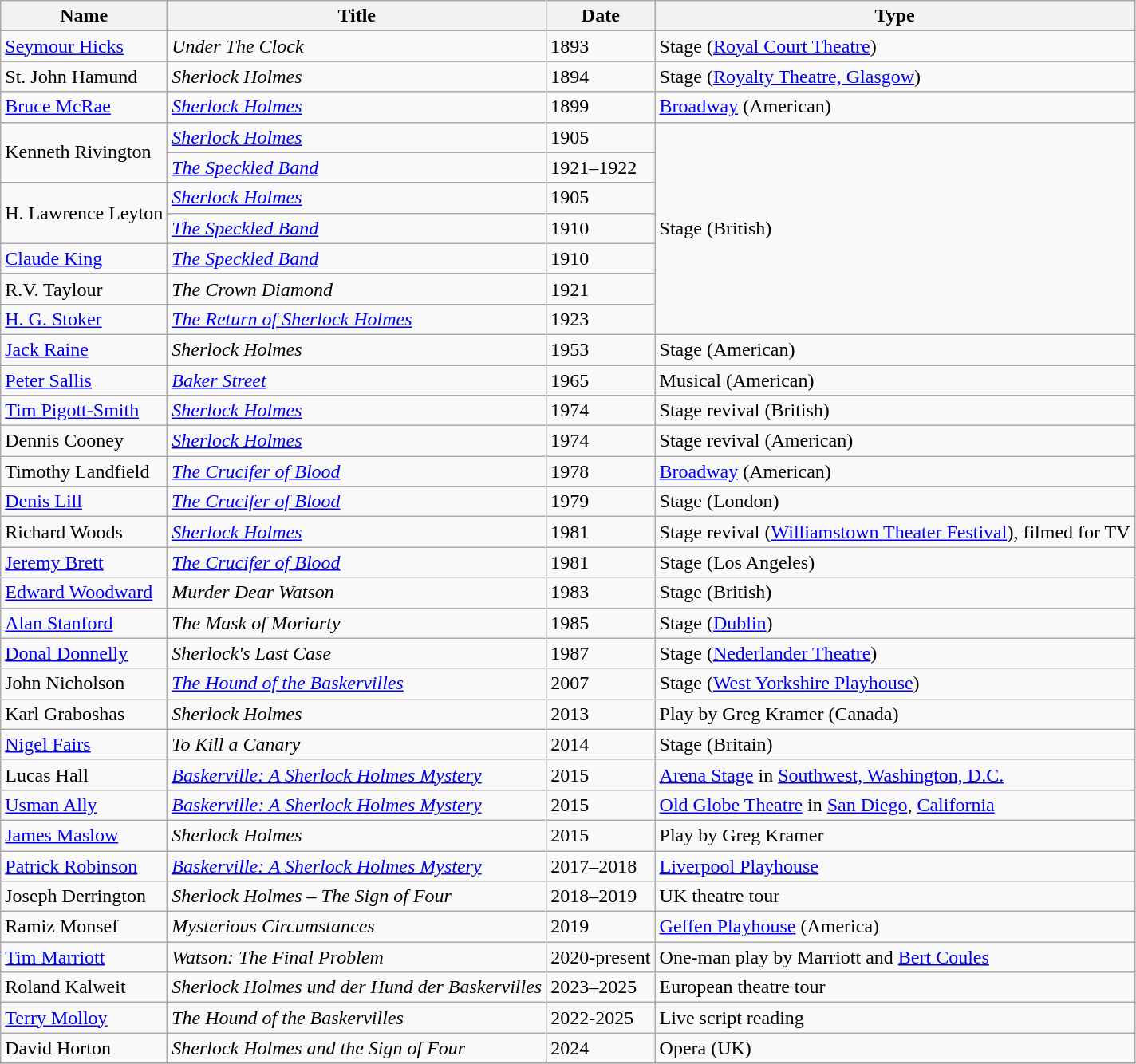<table class="wikitable sortable">
<tr>
<th>Name</th>
<th>Title</th>
<th>Date</th>
<th>Type</th>
</tr>
<tr>
<td><a href='#'>Seymour Hicks</a></td>
<td><em>Under The Clock</em></td>
<td>1893</td>
<td>Stage (<a href='#'>Royal Court Theatre</a>)</td>
</tr>
<tr>
<td>St. John Hamund</td>
<td><em>Sherlock Holmes</em></td>
<td>1894</td>
<td>Stage (<a href='#'>Royalty Theatre, Glasgow</a>)</td>
</tr>
<tr>
<td><a href='#'>Bruce McRae</a></td>
<td><em><a href='#'>Sherlock Holmes</a></em></td>
<td>1899</td>
<td><a href='#'>Broadway</a> (American)</td>
</tr>
<tr>
<td rowspan="2">Kenneth Rivington</td>
<td><em><a href='#'>Sherlock Holmes</a></em></td>
<td>1905</td>
<td rowspan="7">Stage (British)</td>
</tr>
<tr>
<td><em><a href='#'>The Speckled Band</a></em></td>
<td>1921–1922</td>
</tr>
<tr>
<td rowspan="2">H. Lawrence Leyton</td>
<td><em><a href='#'>Sherlock Holmes</a></em></td>
<td>1905</td>
</tr>
<tr>
<td><em><a href='#'>The Speckled Band</a></em></td>
<td>1910</td>
</tr>
<tr>
<td><a href='#'>Claude King</a></td>
<td><em><a href='#'>The Speckled Band</a></em></td>
<td>1910</td>
</tr>
<tr>
<td>R.V. Taylour</td>
<td><em>The Crown Diamond</em></td>
<td>1921</td>
</tr>
<tr>
<td><a href='#'>H. G. Stoker</a></td>
<td><em><a href='#'>The Return of Sherlock Holmes</a></em></td>
<td>1923</td>
</tr>
<tr>
<td><a href='#'>Jack Raine</a></td>
<td><em>Sherlock Holmes</em></td>
<td>1953</td>
<td>Stage (American)</td>
</tr>
<tr>
<td><a href='#'>Peter Sallis</a></td>
<td><em><a href='#'>Baker Street</a></em></td>
<td>1965</td>
<td>Musical (American)</td>
</tr>
<tr>
<td><a href='#'>Tim Pigott-Smith</a></td>
<td><em><a href='#'>Sherlock Holmes</a></em></td>
<td>1974</td>
<td>Stage revival (British)</td>
</tr>
<tr>
<td>Dennis Cooney</td>
<td><em><a href='#'>Sherlock Holmes</a></em></td>
<td>1974</td>
<td>Stage revival (American)</td>
</tr>
<tr>
<td>Timothy Landfield</td>
<td><em><a href='#'>The Crucifer of Blood</a></em></td>
<td>1978</td>
<td><a href='#'>Broadway</a> (American)</td>
</tr>
<tr>
<td><a href='#'>Denis Lill</a></td>
<td><em><a href='#'>The Crucifer of Blood</a></em></td>
<td>1979</td>
<td>Stage (London)</td>
</tr>
<tr>
<td>Richard Woods</td>
<td><em><a href='#'>Sherlock Holmes</a></em></td>
<td>1981</td>
<td>Stage revival (<a href='#'>Williamstown Theater Festival</a>), filmed for TV</td>
</tr>
<tr>
<td><a href='#'>Jeremy Brett</a></td>
<td><em><a href='#'>The Crucifer of Blood</a></em></td>
<td>1981</td>
<td>Stage (Los Angeles)</td>
</tr>
<tr>
<td><a href='#'>Edward Woodward</a></td>
<td><em>Murder Dear Watson</em></td>
<td>1983</td>
<td>Stage (British)</td>
</tr>
<tr>
<td><a href='#'>Alan Stanford</a></td>
<td><em>The Mask of Moriarty</em></td>
<td>1985</td>
<td>Stage (<a href='#'>Dublin</a>)</td>
</tr>
<tr>
<td><a href='#'>Donal Donnelly</a></td>
<td><em>Sherlock's Last Case</em></td>
<td>1987</td>
<td>Stage (<a href='#'>Nederlander Theatre</a>)</td>
</tr>
<tr>
<td>John Nicholson</td>
<td><em><a href='#'>The Hound of the Baskervilles</a></em></td>
<td>2007</td>
<td>Stage (<a href='#'>West Yorkshire Playhouse</a>)</td>
</tr>
<tr>
<td>Karl Graboshas</td>
<td><em>Sherlock Holmes</em></td>
<td>2013</td>
<td>Play by Greg Kramer (Canada)</td>
</tr>
<tr>
<td><a href='#'>Nigel Fairs</a></td>
<td><em>To Kill a Canary</em></td>
<td>2014</td>
<td>Stage (Britain)</td>
</tr>
<tr>
<td>Lucas Hall</td>
<td><em><a href='#'>Baskerville: A Sherlock Holmes Mystery</a></em></td>
<td>2015</td>
<td><a href='#'>Arena Stage</a> in <a href='#'>Southwest, Washington, D.C.</a></td>
</tr>
<tr>
<td><a href='#'>Usman Ally</a></td>
<td><em><a href='#'>Baskerville: A Sherlock Holmes Mystery</a></em></td>
<td>2015</td>
<td><a href='#'>Old Globe Theatre</a> in <a href='#'>San Diego</a>, <a href='#'>California</a></td>
</tr>
<tr>
<td><a href='#'>James Maslow</a></td>
<td><em>Sherlock Holmes</em></td>
<td>2015</td>
<td>Play by Greg Kramer</td>
</tr>
<tr>
<td><a href='#'>Patrick Robinson</a></td>
<td><em><a href='#'>Baskerville: A Sherlock Holmes Mystery</a></em></td>
<td>2017–2018</td>
<td><a href='#'>Liverpool Playhouse</a></td>
</tr>
<tr>
<td>Joseph Derrington</td>
<td><em>Sherlock Holmes – The Sign of Four</em></td>
<td>2018–2019</td>
<td>UK theatre tour</td>
</tr>
<tr>
<td>Ramiz Monsef</td>
<td><em>Mysterious Circumstances</em></td>
<td>2019</td>
<td><a href='#'>Geffen Playhouse</a> (America)</td>
</tr>
<tr>
<td><a href='#'>Tim Marriott</a></td>
<td><em>Watson: The Final Problem</em></td>
<td>2020-present</td>
<td>One-man play by Marriott and <a href='#'>Bert Coules</a></td>
</tr>
<tr>
<td>Roland Kalweit</td>
<td><em>Sherlock Holmes und der Hund der Baskervilles</em></td>
<td>2023–2025</td>
<td>European theatre tour</td>
</tr>
<tr>
<td><a href='#'>Terry Molloy</a></td>
<td><em>The Hound of the Baskervilles</em></td>
<td>2022-2025</td>
<td>Live script reading</td>
</tr>
<tr>
<td>David Horton</td>
<td><em>Sherlock Holmes and the Sign of Four</em></td>
<td>2024</td>
<td>Opera (UK)</td>
</tr>
<tr>
</tr>
</table>
